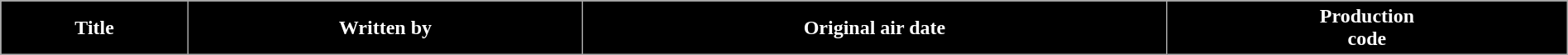<table class="wikitable plainrowheaders" style="width:100%">
<tr style="color:white;">
<th style="background:#000">Title</th>
<th style="background:#000">Written by</th>
<th style="background:#000">Original air date</th>
<th style="background:#000">Production<br>code<br></th>
</tr>
</table>
